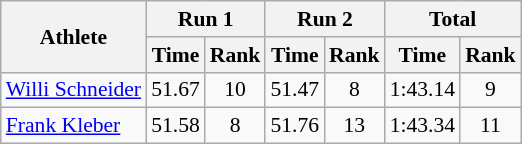<table class="wikitable"  border="1" style="font-size:90%">
<tr>
<th rowspan="2">Athlete</th>
<th colspan="2">Run 1</th>
<th colspan="2">Run 2</th>
<th colspan="2">Total</th>
</tr>
<tr>
<th>Time</th>
<th>Rank</th>
<th>Time</th>
<th>Rank</th>
<th>Time</th>
<th>Rank</th>
</tr>
<tr>
<td><a href='#'>Willi Schneider</a></td>
<td align="center">51.67</td>
<td align="center">10</td>
<td align="center">51.47</td>
<td align="center">8</td>
<td align="center">1:43.14</td>
<td align="center">9</td>
</tr>
<tr>
<td><a href='#'>Frank Kleber</a></td>
<td align="center">51.58</td>
<td align="center">8</td>
<td align="center">51.76</td>
<td align="center">13</td>
<td align="center">1:43.34</td>
<td align="center">11</td>
</tr>
</table>
